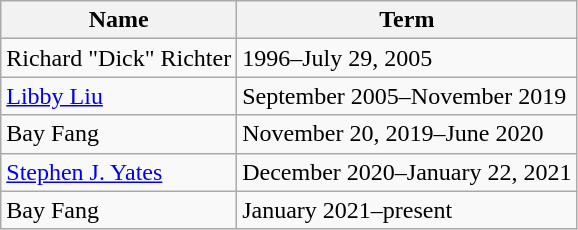<table class="wikitable">
<tr>
<th>Name</th>
<th>Term</th>
</tr>
<tr>
<td>Richard "Dick" Richter</td>
<td>1996–July 29, 2005</td>
</tr>
<tr>
<td><a href='#'>Libby Liu</a></td>
<td>September 2005–November 2019</td>
</tr>
<tr>
<td>Bay Fang</td>
<td>November 20, 2019–June 2020</td>
</tr>
<tr>
<td><a href='#'>Stephen J. Yates</a></td>
<td>December 2020–January 22, 2021</td>
</tr>
<tr>
<td>Bay Fang</td>
<td>January 2021–present</td>
</tr>
</table>
